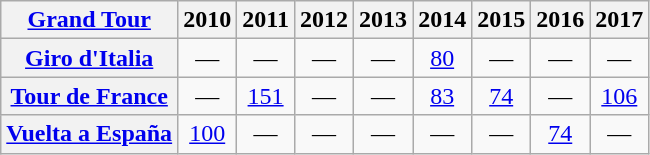<table class="wikitable plainrowheaders">
<tr>
<th scope="col"><a href='#'>Grand Tour</a></th>
<th scope="col">2010</th>
<th scope="col">2011</th>
<th scope="col">2012</th>
<th scope="col">2013</th>
<th scope="col">2014</th>
<th scope="col">2015</th>
<th scope="col">2016</th>
<th scope="col">2017</th>
</tr>
<tr style="text-align:center;">
<th scope="row"> <a href='#'>Giro d'Italia</a></th>
<td>—</td>
<td>—</td>
<td>—</td>
<td>—</td>
<td><a href='#'>80</a></td>
<td>—</td>
<td>—</td>
<td>—</td>
</tr>
<tr style="text-align:center;">
<th scope="row"> <a href='#'>Tour de France</a></th>
<td>—</td>
<td><a href='#'>151</a></td>
<td>—</td>
<td>—</td>
<td><a href='#'>83</a></td>
<td><a href='#'>74</a></td>
<td>—</td>
<td><a href='#'>106</a></td>
</tr>
<tr style="text-align:center;">
<th scope="row"> <a href='#'>Vuelta a España</a></th>
<td><a href='#'>100</a></td>
<td>—</td>
<td>—</td>
<td>—</td>
<td>—</td>
<td>—</td>
<td><a href='#'>74</a></td>
<td>—</td>
</tr>
</table>
